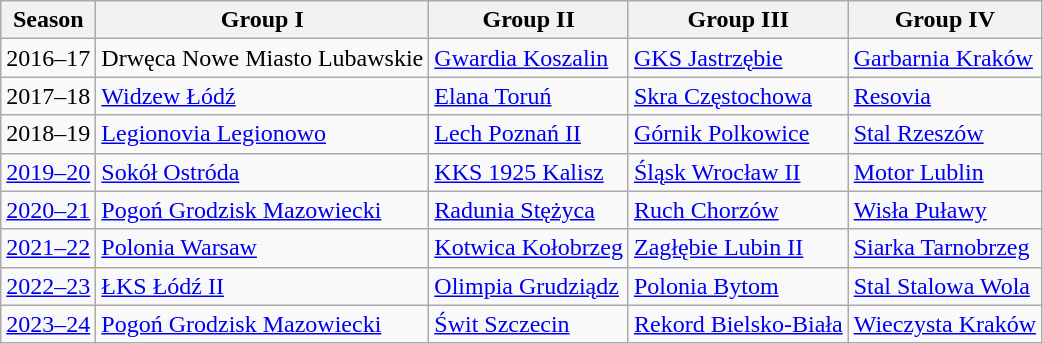<table class="wikitable sortable">
<tr>
<th>Season</th>
<th>Group I</th>
<th>Group II</th>
<th>Group III</th>
<th>Group IV</th>
</tr>
<tr>
<td>2016–17</td>
<td>Drwęca Nowe Miasto Lubawskie</td>
<td><a href='#'>Gwardia Koszalin</a></td>
<td><a href='#'>GKS Jastrzębie</a></td>
<td><a href='#'>Garbarnia Kraków</a></td>
</tr>
<tr>
<td>2017–18</td>
<td><a href='#'>Widzew Łódź</a></td>
<td><a href='#'>Elana Toruń</a></td>
<td><a href='#'>Skra Częstochowa</a></td>
<td><a href='#'>Resovia</a></td>
</tr>
<tr>
<td>2018–19</td>
<td><a href='#'>Legionovia Legionowo</a></td>
<td><a href='#'>Lech Poznań II</a></td>
<td><a href='#'>Górnik Polkowice</a></td>
<td><a href='#'>Stal Rzeszów</a></td>
</tr>
<tr>
<td><a href='#'>2019–20</a></td>
<td><a href='#'>Sokół Ostróda</a></td>
<td><a href='#'>KKS 1925 Kalisz</a></td>
<td><a href='#'>Śląsk Wrocław II</a></td>
<td><a href='#'>Motor Lublin</a></td>
</tr>
<tr>
<td><a href='#'>2020–21</a></td>
<td><a href='#'>Pogoń Grodzisk Mazowiecki</a></td>
<td><a href='#'>Radunia Stężyca</a></td>
<td><a href='#'>Ruch Chorzów</a></td>
<td><a href='#'>Wisła Puławy</a></td>
</tr>
<tr>
<td><a href='#'>2021–22</a></td>
<td><a href='#'>Polonia Warsaw</a></td>
<td><a href='#'>Kotwica Kołobrzeg</a></td>
<td><a href='#'>Zagłębie Lubin II</a></td>
<td><a href='#'>Siarka Tarnobrzeg</a></td>
</tr>
<tr>
<td><a href='#'>2022–23</a></td>
<td><a href='#'>ŁKS Łódź II</a></td>
<td><a href='#'>Olimpia Grudziądz</a></td>
<td><a href='#'>Polonia Bytom</a></td>
<td><a href='#'>Stal Stalowa Wola</a></td>
</tr>
<tr>
<td><a href='#'>2023–24</a></td>
<td><a href='#'>Pogoń Grodzisk Mazowiecki</a></td>
<td><a href='#'>Świt Szczecin</a></td>
<td><a href='#'>Rekord Bielsko-Biała</a></td>
<td><a href='#'>Wieczysta Kraków</a></td>
</tr>
</table>
